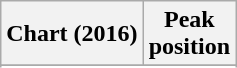<table class="wikitable sortable plainrowheaders" style="text-align:center">
<tr>
<th scope="col">Chart (2016)</th>
<th scope="col">Peak<br>position</th>
</tr>
<tr>
</tr>
<tr>
</tr>
<tr>
</tr>
</table>
